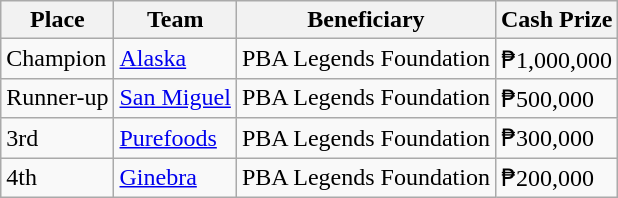<table class=wikitable>
<tr>
<th>Place</th>
<th>Team</th>
<th>Beneficiary</th>
<th>Cash Prize</th>
</tr>
<tr>
<td>Champion</td>
<td><a href='#'>Alaska</a></td>
<td>PBA Legends Foundation</td>
<td>₱1,000,000</td>
</tr>
<tr>
<td>Runner-up</td>
<td><a href='#'>San Miguel</a></td>
<td>PBA Legends Foundation</td>
<td>₱500,000</td>
</tr>
<tr>
<td>3rd</td>
<td><a href='#'>Purefoods</a></td>
<td>PBA Legends Foundation</td>
<td>₱300,000</td>
</tr>
<tr>
<td>4th</td>
<td><a href='#'>Ginebra</a></td>
<td>PBA Legends Foundation</td>
<td>₱200,000</td>
</tr>
</table>
